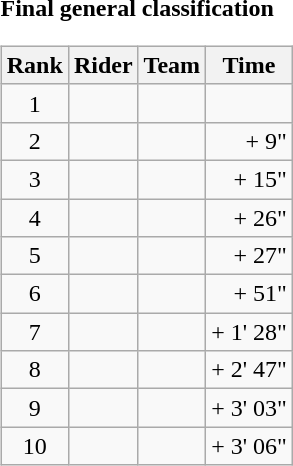<table>
<tr>
<td><strong>Final general classification</strong><br><table class="wikitable">
<tr>
<th scope="col">Rank</th>
<th scope="col">Rider</th>
<th scope="col">Team</th>
<th scope="col">Time</th>
</tr>
<tr>
<td style="text-align:center;">1</td>
<td></td>
<td></td>
<td style="text-align:right;"></td>
</tr>
<tr>
<td style="text-align:center;">2</td>
<td></td>
<td></td>
<td style="text-align:right;">+ 9"</td>
</tr>
<tr>
<td style="text-align:center;">3</td>
<td></td>
<td></td>
<td style="text-align:right;">+ 15"</td>
</tr>
<tr>
<td style="text-align:center;">4</td>
<td></td>
<td></td>
<td style="text-align:right;">+ 26"</td>
</tr>
<tr>
<td style="text-align:center;">5</td>
<td></td>
<td></td>
<td style="text-align:right;">+ 27"</td>
</tr>
<tr>
<td style="text-align:center;">6</td>
<td></td>
<td></td>
<td style="text-align:right;">+ 51"</td>
</tr>
<tr>
<td style="text-align:center;">7</td>
<td></td>
<td></td>
<td style="text-align:right;">+ 1' 28"</td>
</tr>
<tr>
<td style="text-align:center;">8</td>
<td></td>
<td></td>
<td style="text-align:right;">+ 2' 47"</td>
</tr>
<tr>
<td style="text-align:center;">9</td>
<td></td>
<td></td>
<td style="text-align:right;">+ 3' 03"</td>
</tr>
<tr>
<td style="text-align:center;">10</td>
<td></td>
<td></td>
<td style="text-align:right;">+ 3' 06"</td>
</tr>
</table>
</td>
</tr>
</table>
